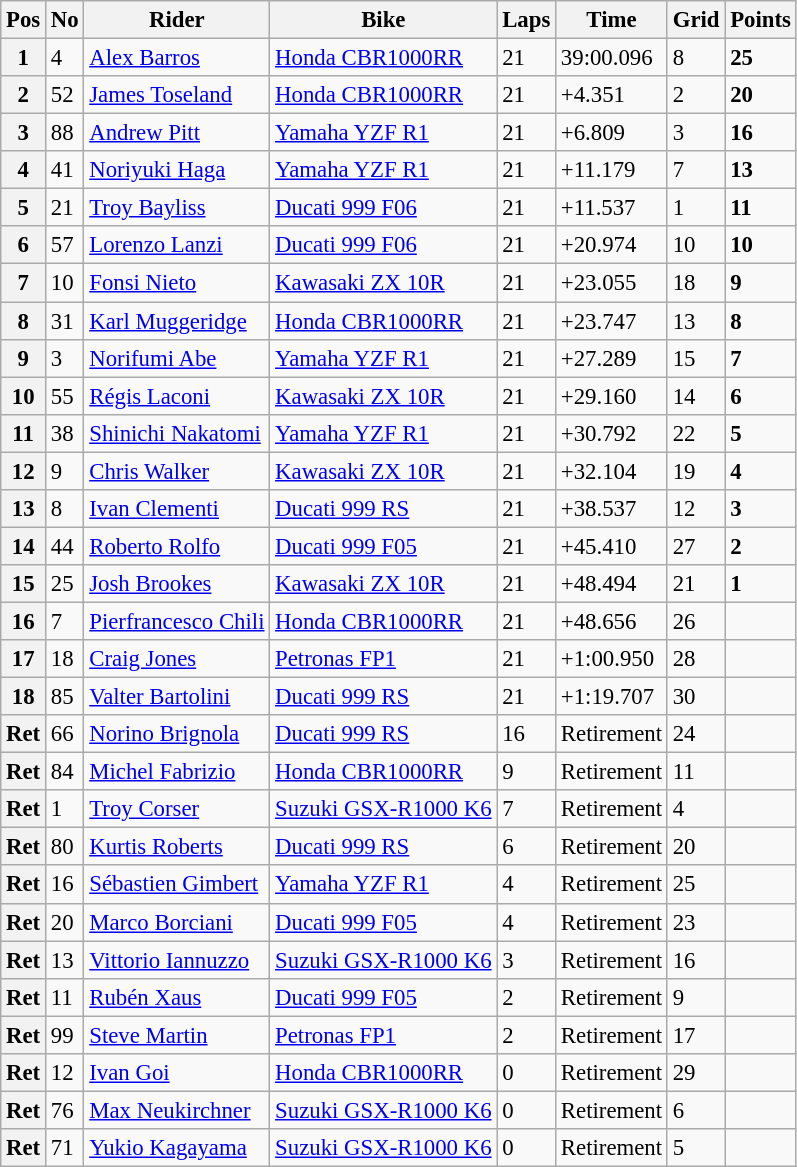<table class="wikitable" style="font-size: 95%;">
<tr>
<th>Pos</th>
<th>No</th>
<th>Rider</th>
<th>Bike</th>
<th>Laps</th>
<th>Time</th>
<th>Grid</th>
<th>Points</th>
</tr>
<tr>
<th>1</th>
<td>4</td>
<td> <a href='#'>Alex Barros</a></td>
<td><a href='#'>Honda CBR1000RR</a></td>
<td>21</td>
<td>39:00.096</td>
<td>8</td>
<td><strong>25</strong></td>
</tr>
<tr>
<th>2</th>
<td>52</td>
<td> <a href='#'>James Toseland</a></td>
<td><a href='#'>Honda CBR1000RR</a></td>
<td>21</td>
<td>+4.351</td>
<td>2</td>
<td><strong>20</strong></td>
</tr>
<tr>
<th>3</th>
<td>88</td>
<td> <a href='#'>Andrew Pitt</a></td>
<td><a href='#'>Yamaha YZF R1</a></td>
<td>21</td>
<td>+6.809</td>
<td>3</td>
<td><strong>16</strong></td>
</tr>
<tr>
<th>4</th>
<td>41</td>
<td> <a href='#'>Noriyuki Haga</a></td>
<td><a href='#'>Yamaha YZF R1</a></td>
<td>21</td>
<td>+11.179</td>
<td>7</td>
<td><strong>13</strong></td>
</tr>
<tr>
<th>5</th>
<td>21</td>
<td> <a href='#'>Troy Bayliss</a></td>
<td><a href='#'>Ducati 999 F06</a></td>
<td>21</td>
<td>+11.537</td>
<td>1</td>
<td><strong>11</strong></td>
</tr>
<tr>
<th>6</th>
<td>57</td>
<td> <a href='#'>Lorenzo Lanzi</a></td>
<td><a href='#'>Ducati 999 F06</a></td>
<td>21</td>
<td>+20.974</td>
<td>10</td>
<td><strong>10</strong></td>
</tr>
<tr>
<th>7</th>
<td>10</td>
<td> <a href='#'>Fonsi Nieto</a></td>
<td><a href='#'>Kawasaki ZX 10R</a></td>
<td>21</td>
<td>+23.055</td>
<td>18</td>
<td><strong>9</strong></td>
</tr>
<tr>
<th>8</th>
<td>31</td>
<td> <a href='#'>Karl Muggeridge</a></td>
<td><a href='#'>Honda CBR1000RR</a></td>
<td>21</td>
<td>+23.747</td>
<td>13</td>
<td><strong>8</strong></td>
</tr>
<tr>
<th>9</th>
<td>3</td>
<td> <a href='#'>Norifumi Abe</a></td>
<td><a href='#'>Yamaha YZF R1</a></td>
<td>21</td>
<td>+27.289</td>
<td>15</td>
<td><strong>7</strong></td>
</tr>
<tr>
<th>10</th>
<td>55</td>
<td> <a href='#'>Régis Laconi</a></td>
<td><a href='#'>Kawasaki ZX 10R</a></td>
<td>21</td>
<td>+29.160</td>
<td>14</td>
<td><strong>6</strong></td>
</tr>
<tr>
<th>11</th>
<td>38</td>
<td> <a href='#'>Shinichi Nakatomi</a></td>
<td><a href='#'>Yamaha YZF R1</a></td>
<td>21</td>
<td>+30.792</td>
<td>22</td>
<td><strong>5</strong></td>
</tr>
<tr>
<th>12</th>
<td>9</td>
<td> <a href='#'>Chris Walker</a></td>
<td><a href='#'>Kawasaki ZX 10R</a></td>
<td>21</td>
<td>+32.104</td>
<td>19</td>
<td><strong>4</strong></td>
</tr>
<tr>
<th>13</th>
<td>8</td>
<td> <a href='#'>Ivan Clementi</a></td>
<td><a href='#'>Ducati 999 RS</a></td>
<td>21</td>
<td>+38.537</td>
<td>12</td>
<td><strong>3</strong></td>
</tr>
<tr>
<th>14</th>
<td>44</td>
<td> <a href='#'>Roberto Rolfo</a></td>
<td><a href='#'>Ducati 999 F05</a></td>
<td>21</td>
<td>+45.410</td>
<td>27</td>
<td><strong>2</strong></td>
</tr>
<tr>
<th>15</th>
<td>25</td>
<td> <a href='#'>Josh Brookes</a></td>
<td><a href='#'>Kawasaki ZX 10R</a></td>
<td>21</td>
<td>+48.494</td>
<td>21</td>
<td><strong>1</strong></td>
</tr>
<tr>
<th>16</th>
<td>7</td>
<td> <a href='#'>Pierfrancesco Chili</a></td>
<td><a href='#'>Honda CBR1000RR</a></td>
<td>21</td>
<td>+48.656</td>
<td>26</td>
<td></td>
</tr>
<tr>
<th>17</th>
<td>18</td>
<td> <a href='#'>Craig Jones</a></td>
<td><a href='#'>Petronas FP1</a></td>
<td>21</td>
<td>+1:00.950</td>
<td>28</td>
<td></td>
</tr>
<tr>
<th>18</th>
<td>85</td>
<td> <a href='#'>Valter Bartolini</a></td>
<td><a href='#'>Ducati 999 RS</a></td>
<td>21</td>
<td>+1:19.707</td>
<td>30</td>
<td></td>
</tr>
<tr>
<th>Ret</th>
<td>66</td>
<td> <a href='#'>Norino Brignola</a></td>
<td><a href='#'>Ducati 999 RS</a></td>
<td>16</td>
<td>Retirement</td>
<td>24</td>
<td></td>
</tr>
<tr>
<th>Ret</th>
<td>84</td>
<td> <a href='#'>Michel Fabrizio</a></td>
<td><a href='#'>Honda CBR1000RR</a></td>
<td>9</td>
<td>Retirement</td>
<td>11</td>
<td></td>
</tr>
<tr>
<th>Ret</th>
<td>1</td>
<td> <a href='#'>Troy Corser</a></td>
<td><a href='#'>Suzuki GSX-R1000 K6</a></td>
<td>7</td>
<td>Retirement</td>
<td>4</td>
<td></td>
</tr>
<tr>
<th>Ret</th>
<td>80</td>
<td> <a href='#'>Kurtis Roberts</a></td>
<td><a href='#'>Ducati 999 RS</a></td>
<td>6</td>
<td>Retirement</td>
<td>20</td>
<td></td>
</tr>
<tr>
<th>Ret</th>
<td>16</td>
<td> <a href='#'>Sébastien Gimbert</a></td>
<td><a href='#'>Yamaha YZF R1</a></td>
<td>4</td>
<td>Retirement</td>
<td>25</td>
<td></td>
</tr>
<tr>
<th>Ret</th>
<td>20</td>
<td> <a href='#'>Marco Borciani</a></td>
<td><a href='#'>Ducati 999 F05</a></td>
<td>4</td>
<td>Retirement</td>
<td>23</td>
<td></td>
</tr>
<tr>
<th>Ret</th>
<td>13</td>
<td> <a href='#'>Vittorio Iannuzzo</a></td>
<td><a href='#'>Suzuki GSX-R1000 K6</a></td>
<td>3</td>
<td>Retirement</td>
<td>16</td>
<td></td>
</tr>
<tr>
<th>Ret</th>
<td>11</td>
<td> <a href='#'>Rubén Xaus</a></td>
<td><a href='#'>Ducati 999 F05</a></td>
<td>2</td>
<td>Retirement</td>
<td>9</td>
<td></td>
</tr>
<tr>
<th>Ret</th>
<td>99</td>
<td> <a href='#'>Steve Martin</a></td>
<td><a href='#'>Petronas FP1</a></td>
<td>2</td>
<td>Retirement</td>
<td>17</td>
<td></td>
</tr>
<tr>
<th>Ret</th>
<td>12</td>
<td> <a href='#'>Ivan Goi</a></td>
<td><a href='#'>Honda CBR1000RR</a></td>
<td>0</td>
<td>Retirement</td>
<td>29</td>
<td></td>
</tr>
<tr>
<th>Ret</th>
<td>76</td>
<td> <a href='#'>Max Neukirchner</a></td>
<td><a href='#'>Suzuki GSX-R1000 K6</a></td>
<td>0</td>
<td>Retirement</td>
<td>6</td>
<td></td>
</tr>
<tr>
<th>Ret</th>
<td>71</td>
<td> <a href='#'>Yukio Kagayama</a></td>
<td><a href='#'>Suzuki GSX-R1000 K6</a></td>
<td>0</td>
<td>Retirement</td>
<td>5</td>
<td></td>
</tr>
</table>
